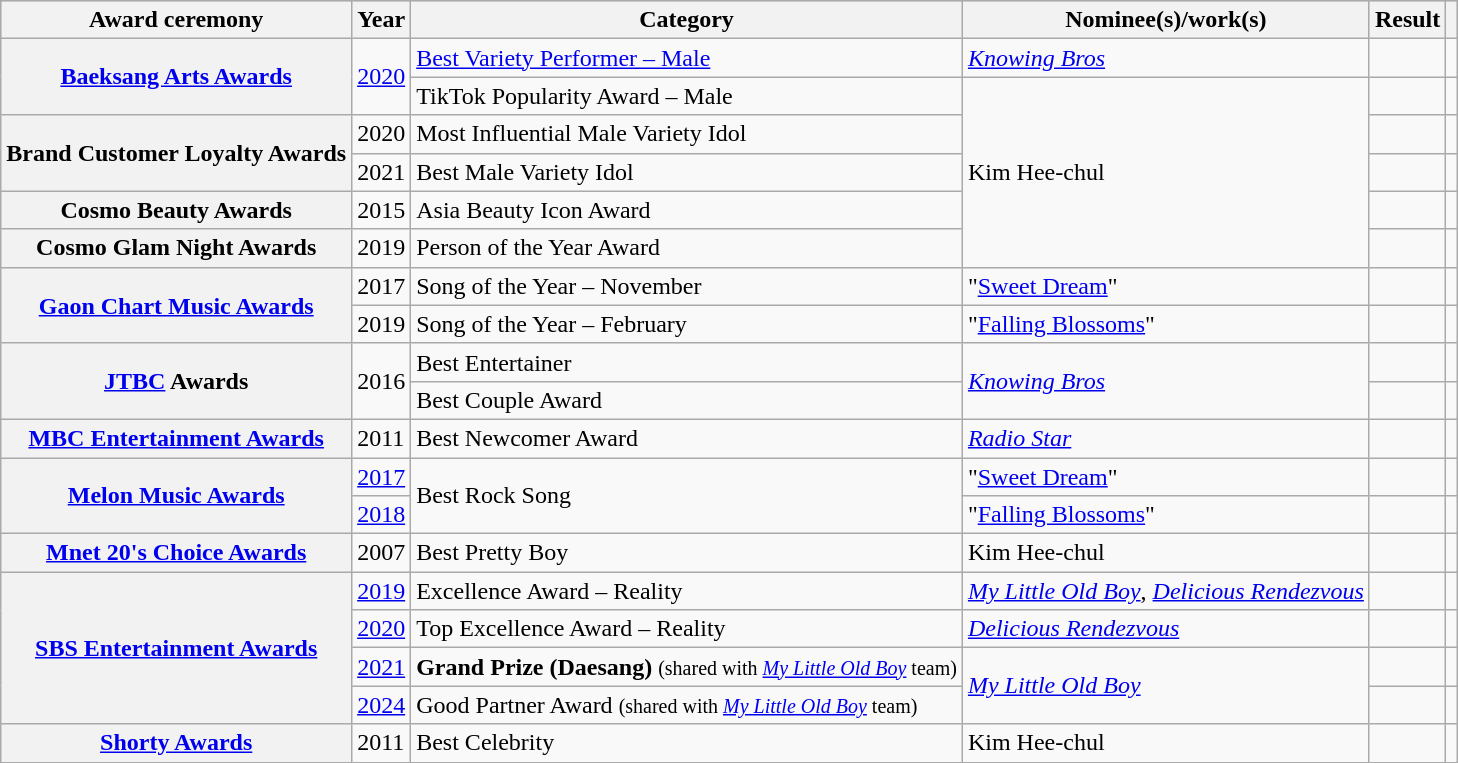<table class="wikitable sortable plainrowheaders">
<tr style="background:#ccc; text-align:center;">
<th scope="col">Award ceremony</th>
<th scope="col">Year</th>
<th scope="col">Category</th>
<th scope="col">Nominee(s)/work(s)</th>
<th scope="col">Result</th>
<th scope="col" class="unsortable"></th>
</tr>
<tr>
<th scope="row" rowspan="2"><a href='#'>Baeksang Arts Awards</a></th>
<td rowspan="2"><a href='#'>2020</a></td>
<td><a href='#'>Best Variety Performer – Male</a></td>
<td><em><a href='#'>Knowing Bros</a></em></td>
<td></td>
<td style="text-align:center;"></td>
</tr>
<tr>
<td>TikTok Popularity Award – Male</td>
<td rowspan="5">Kim Hee-chul</td>
<td></td>
<td style="text-align:center;"></td>
</tr>
<tr>
<th scope="row" rowspan="2">Brand Customer Loyalty Awards</th>
<td>2020</td>
<td>Most Influential Male Variety Idol</td>
<td></td>
<td style="text-align:center;"></td>
</tr>
<tr>
<td>2021</td>
<td>Best Male Variety Idol</td>
<td></td>
<td align=center></td>
</tr>
<tr>
<th scope="row">Cosmo Beauty Awards</th>
<td>2015</td>
<td>Asia Beauty Icon Award</td>
<td></td>
<td style="text-align:center;"></td>
</tr>
<tr>
<th scope="row">Cosmo Glam Night Awards</th>
<td>2019</td>
<td>Person of the Year Award</td>
<td></td>
<td style="text-align:center;"></td>
</tr>
<tr>
<th scope="row" rowspan="2"><a href='#'>Gaon Chart Music Awards</a></th>
<td>2017</td>
<td>Song of the Year – November </td>
<td>"<a href='#'>Sweet Dream</a>"</td>
<td></td>
<td style="text-align:center;"></td>
</tr>
<tr>
<td>2019</td>
<td>Song of the Year – February </td>
<td>"<a href='#'>Falling Blossoms</a>"</td>
<td></td>
<td style="text-align:center;"></td>
</tr>
<tr>
<th scope="row" rowspan="2"><a href='#'>JTBC</a> Awards</th>
<td rowspan="2">2016</td>
<td>Best Entertainer</td>
<td rowspan="2"><em><a href='#'>Knowing Bros</a></em></td>
<td></td>
<td style="text-align:center;"></td>
</tr>
<tr>
<td>Best Couple Award </td>
<td></td>
<td style="text-align:center;"></td>
</tr>
<tr>
<th scope="row"><a href='#'>MBC Entertainment Awards</a></th>
<td>2011</td>
<td>Best Newcomer Award</td>
<td><em><a href='#'>Radio Star</a></em></td>
<td></td>
<td style="text-align:center;"></td>
</tr>
<tr>
<th scope="row" rowspan="2"><a href='#'>Melon Music Awards</a></th>
<td><a href='#'>2017</a></td>
<td rowspan="2">Best Rock Song </td>
<td>"<a href='#'>Sweet Dream</a>"</td>
<td></td>
<td style="text-align:center;"></td>
</tr>
<tr>
<td><a href='#'>2018</a></td>
<td>"<a href='#'>Falling Blossoms</a>"</td>
<td></td>
<td style="text-align:center;"></td>
</tr>
<tr>
<th scope="row"><a href='#'>Mnet 20's Choice Awards</a></th>
<td>2007</td>
<td>Best Pretty Boy</td>
<td>Kim Hee-chul</td>
<td></td>
<td style="text-align:center;"></td>
</tr>
<tr>
<th scope="row" rowspan="4"><a href='#'>SBS Entertainment Awards</a></th>
<td><a href='#'>2019</a></td>
<td>Excellence Award – Reality</td>
<td><em><a href='#'>My Little Old Boy</a></em>, <em><a href='#'>Delicious Rendezvous</a></em></td>
<td></td>
<td style="text-align:center;"></td>
</tr>
<tr>
<td><a href='#'>2020</a></td>
<td>Top Excellence Award – Reality</td>
<td><em><a href='#'>Delicious Rendezvous</a></em></td>
<td></td>
<td style="text-align:center;"></td>
</tr>
<tr>
<td><a href='#'>2021</a></td>
<td><strong>Grand Prize (Daesang)</strong> <small>(shared with <em><a href='#'>My Little Old Boy</a></em> team)</small></td>
<td rowspan="2"><em><a href='#'>My Little Old Boy</a></em></td>
<td></td>
<td style="text-align:center;"></td>
</tr>
<tr>
<td><a href='#'>2024</a></td>
<td>Good Partner Award <small>(shared with <em><a href='#'>My Little Old Boy</a></em> team)</small></td>
<td></td>
<td style="text-align:center;"></td>
</tr>
<tr>
<th scope="row"><a href='#'>Shorty Awards</a></th>
<td>2011</td>
<td>Best Celebrity</td>
<td>Kim Hee-chul</td>
<td></td>
<td style="text-align:center;"></td>
</tr>
</table>
